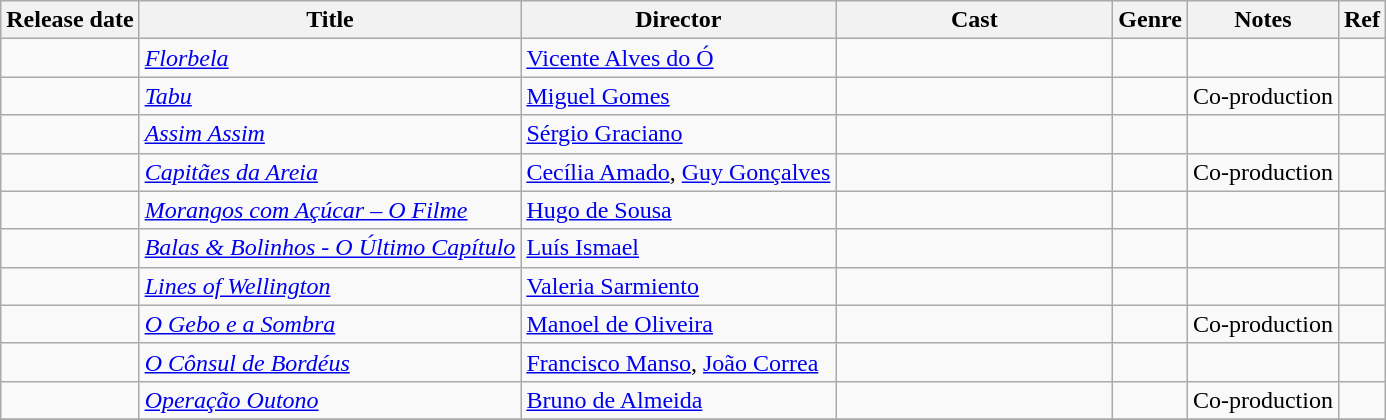<table class="wikitable sortable">
<tr>
<th>Release date</th>
<th>Title</th>
<th>Director</th>
<th style="width:20%;">Cast</th>
<th>Genre</th>
<th>Notes</th>
<th>Ref</th>
</tr>
<tr>
<td></td>
<td><em><a href='#'>Florbela</a></em></td>
<td><a href='#'>Vicente Alves do Ó</a></td>
<td></td>
<td></td>
<td></td>
<td></td>
</tr>
<tr>
<td></td>
<td><em><a href='#'>Tabu</a></em></td>
<td><a href='#'>Miguel Gomes</a></td>
<td></td>
<td></td>
<td>Co-production</td>
<td></td>
</tr>
<tr>
<td></td>
<td><em><a href='#'>Assim Assim</a></em></td>
<td><a href='#'>Sérgio Graciano</a></td>
<td></td>
<td></td>
<td></td>
<td></td>
</tr>
<tr>
<td></td>
<td><em><a href='#'>Capitães da Areia</a></em></td>
<td><a href='#'>Cecília Amado</a>, <a href='#'>Guy Gonçalves</a></td>
<td></td>
<td></td>
<td>Co-production</td>
<td></td>
</tr>
<tr>
<td></td>
<td><em><a href='#'>Morangos com Açúcar – O Filme</a></em></td>
<td><a href='#'>Hugo de Sousa</a></td>
<td></td>
<td></td>
<td></td>
<td></td>
</tr>
<tr>
<td></td>
<td><em><a href='#'>Balas & Bolinhos - O Último Capítulo</a></em></td>
<td><a href='#'>Luís Ismael</a></td>
<td></td>
<td></td>
<td></td>
<td></td>
</tr>
<tr>
<td></td>
<td><em><a href='#'>Lines of Wellington</a></em></td>
<td><a href='#'>Valeria Sarmiento</a></td>
<td></td>
<td></td>
<td></td>
<td></td>
</tr>
<tr>
<td></td>
<td><em><a href='#'>O Gebo e a Sombra</a></em></td>
<td><a href='#'>Manoel de Oliveira</a></td>
<td></td>
<td></td>
<td>Co-production</td>
<td></td>
</tr>
<tr>
<td></td>
<td><em><a href='#'>O Cônsul de Bordéus</a></em></td>
<td><a href='#'>Francisco Manso</a>, <a href='#'>João Correa</a></td>
<td></td>
<td></td>
<td></td>
<td></td>
</tr>
<tr>
<td></td>
<td><em><a href='#'>Operação Outono</a></em></td>
<td><a href='#'>Bruno de Almeida</a></td>
<td></td>
<td></td>
<td>Co-production</td>
<td></td>
</tr>
<tr>
</tr>
</table>
